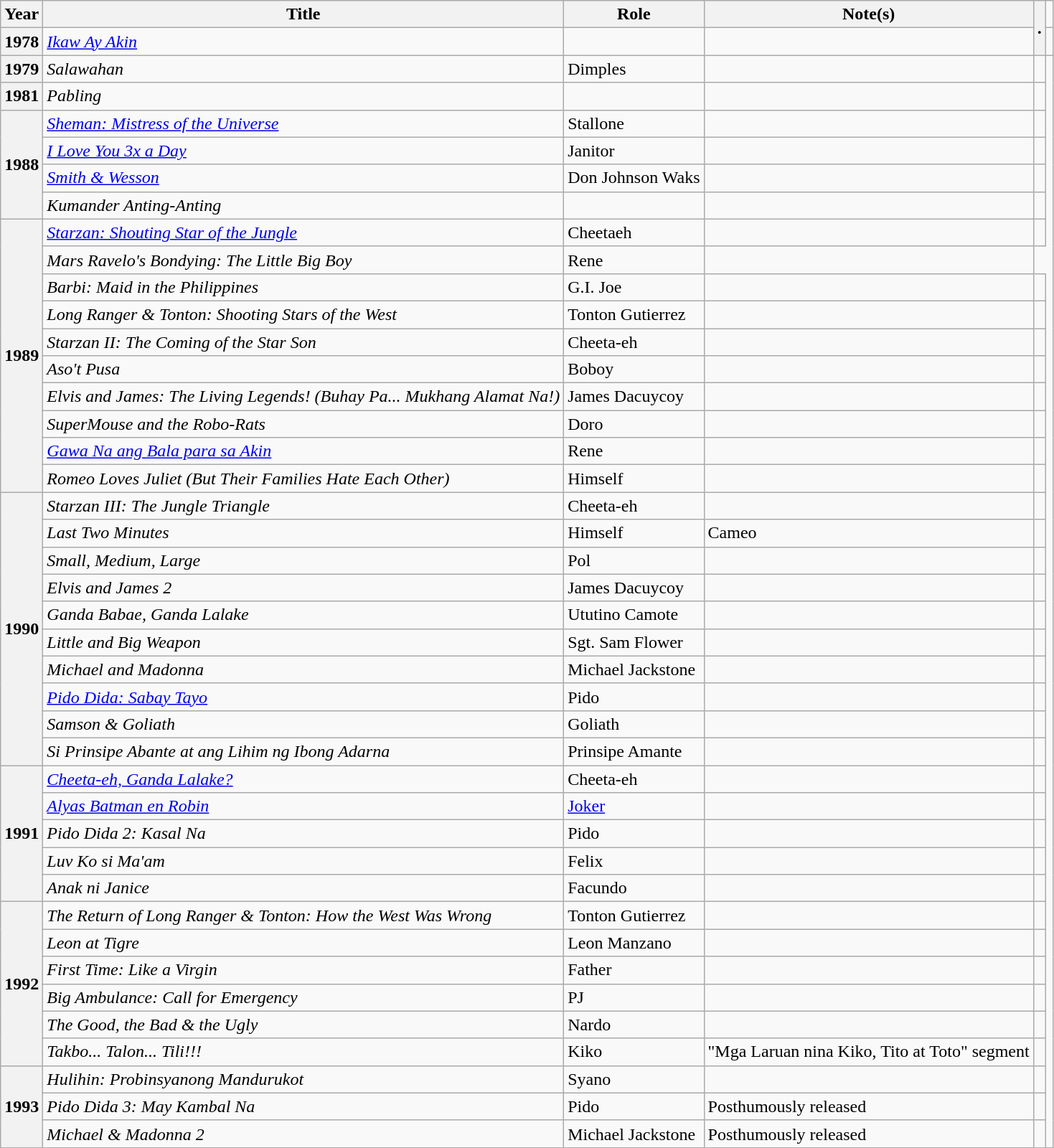<table class="wikitable plainrowheaders sortable">
<tr>
<th scope="col">Year</th>
<th scope="col">Title</th>
<th scope="col" class="unsortable">Role</th>
<th scope="col" class="unsortable">Note(s)</th>
<th rowspan="2" scope="col" class="unsortable">.</th>
</tr>
<tr>
<th scope="row">1978</th>
<td><em><a href='#'>Ikaw Ay Akin</a></em></td>
<td></td>
<td></td>
<td style="text-align:center;"></td>
</tr>
<tr>
<th scope="row">1979</th>
<td><em>Salawahan</em></td>
<td>Dimples</td>
<td></td>
<td style="text-align:center;"></td>
</tr>
<tr>
<th scope="row">1981</th>
<td><em>Pabling</em></td>
<td></td>
<td></td>
<td style="text-align:center;"></td>
</tr>
<tr>
<th rowspan="4" scope="row">1988</th>
<td><em><a href='#'>Sheman: Mistress of the Universe</a></em></td>
<td>Stallone</td>
<td></td>
<td style="text-align:center;"></td>
</tr>
<tr>
<td><em><a href='#'>I Love You 3x a Day</a></em></td>
<td>Janitor</td>
<td></td>
<td style="text-align:center;"></td>
</tr>
<tr>
<td><em><a href='#'>Smith & Wesson</a></em></td>
<td>Don Johnson Waks</td>
<td></td>
<td style="text-align:center;"></td>
</tr>
<tr>
<td><em>Kumander Anting-Anting</em></td>
<td></td>
<td></td>
<td style="text-align:center;"></td>
</tr>
<tr>
<th rowspan="10" scope="row">1989</th>
<td><em><a href='#'>Starzan: Shouting Star of the Jungle</a></em></td>
<td>Cheetaeh</td>
<td></td>
<td style="text-align:center;"></td>
</tr>
<tr>
<td><em>Mars Ravelo's Bondying: The Little Big Boy</em></td>
<td>Rene</td>
<td style="text-align:center;"></td>
</tr>
<tr>
<td><em>Barbi: Maid in the Philippines</em></td>
<td>G.I. Joe</td>
<td></td>
<td style="text-align:center;"></td>
</tr>
<tr>
<td><em>Long Ranger & Tonton: Shooting Stars of the West</em></td>
<td>Tonton Gutierrez</td>
<td></td>
<td style="text-align:center;"></td>
</tr>
<tr>
<td><em>Starzan II: The Coming of the Star Son</em></td>
<td>Cheeta-eh</td>
<td></td>
<td style="text-align:center;"></td>
</tr>
<tr>
<td><em>Aso't Pusa</em></td>
<td>Boboy</td>
<td></td>
<td style="text-align:center;"></td>
</tr>
<tr>
<td><em>Elvis and James: The Living Legends! (Buhay Pa... Mukhang Alamat Na!)</em></td>
<td>James Dacuycoy</td>
<td></td>
<td style="text-align:center;"></td>
</tr>
<tr>
<td><em>SuperMouse and the Robo-Rats</em></td>
<td>Doro</td>
<td></td>
<td style="text-align:center;"></td>
</tr>
<tr>
<td><em><a href='#'>Gawa Na ang Bala para sa Akin</a></em></td>
<td>Rene</td>
<td></td>
<td style="text-align:center;"></td>
</tr>
<tr>
<td><em>Romeo Loves Juliet (But Their Families Hate Each Other)</em></td>
<td>Himself</td>
<td></td>
<td style="text-align:center;"></td>
</tr>
<tr>
<th rowspan="10" scope="row">1990</th>
<td><em>Starzan III: The Jungle Triangle</em></td>
<td>Cheeta-eh</td>
<td></td>
<td style="text-align:center;"></td>
</tr>
<tr>
<td><em>Last Two Minutes</em></td>
<td>Himself</td>
<td>Cameo</td>
<td style="text-align:center;"></td>
</tr>
<tr>
<td><em>Small, Medium, Large</em></td>
<td>Pol</td>
<td></td>
<td style="text-align:center;"></td>
</tr>
<tr>
<td><em>Elvis and James 2</em></td>
<td>James Dacuycoy</td>
<td></td>
<td style="text-align:center;"></td>
</tr>
<tr>
<td><em>Ganda Babae, Ganda Lalake</em></td>
<td>Ututino Camote</td>
<td></td>
<td style="text-align:center;"></td>
</tr>
<tr>
<td><em>Little and Big Weapon</em></td>
<td>Sgt. Sam Flower</td>
<td></td>
<td style="text-align:center;"></td>
</tr>
<tr>
<td><em>Michael and Madonna</em></td>
<td>Michael Jackstone</td>
<td></td>
<td style="text-align:center;"></td>
</tr>
<tr>
<td><em><a href='#'>Pido Dida: Sabay Tayo</a></em></td>
<td>Pido</td>
<td></td>
<td style="text-align:center;"></td>
</tr>
<tr>
<td><em>Samson & Goliath</em></td>
<td>Goliath</td>
<td></td>
<td style="text-align:center;"></td>
</tr>
<tr>
<td><em>Si Prinsipe Abante at ang Lihim ng Ibong Adarna</em></td>
<td>Prinsipe Amante</td>
<td></td>
<td style="text-align:center;"></td>
</tr>
<tr>
<th rowspan="5" scope="row">1991</th>
<td><em><a href='#'>Cheeta-eh, Ganda Lalake?</a></em></td>
<td>Cheeta-eh</td>
<td></td>
<td style="text-align:center;"></td>
</tr>
<tr>
<td><em><a href='#'>Alyas Batman en Robin</a></em></td>
<td><a href='#'>Joker</a></td>
<td></td>
<td style="text-align:center;"></td>
</tr>
<tr>
<td><em>Pido Dida 2: Kasal Na</em></td>
<td>Pido</td>
<td></td>
<td style="text-align:center;"></td>
</tr>
<tr>
<td><em>Luv Ko si Ma'am</em></td>
<td>Felix</td>
<td></td>
<td style="text-align:center;"></td>
</tr>
<tr>
<td><em>Anak ni Janice</em></td>
<td>Facundo</td>
<td></td>
<td style="text-align:center;"></td>
</tr>
<tr>
<th rowspan="6" scope="row">1992</th>
<td><em>The Return of Long Ranger & Tonton: How the West Was Wrong</em></td>
<td>Tonton Gutierrez</td>
<td></td>
<td style="text-align:center;"></td>
</tr>
<tr>
<td><em>Leon at Tigre</em></td>
<td>Leon Manzano</td>
<td></td>
<td style="text-align:center;"></td>
</tr>
<tr>
<td><em>First Time: Like a Virgin</em></td>
<td>Father</td>
<td></td>
<td style="text-align:center;"></td>
</tr>
<tr>
<td><em>Big Ambulance: Call for Emergency</em></td>
<td>PJ</td>
<td></td>
<td style="text-align:center;"></td>
</tr>
<tr>
<td><em>The Good, the Bad & the Ugly</em></td>
<td>Nardo</td>
<td></td>
<td style="text-align:center;"></td>
</tr>
<tr>
<td><em>Takbo... Talon... Tili!!!</em></td>
<td>Kiko</td>
<td>"Mga Laruan nina Kiko, Tito at Toto" segment</td>
<td style="text-align:center;"></td>
</tr>
<tr>
<th rowspan="3" scope="row">1993</th>
<td><em>Hulihin: Probinsyanong Mandurukot</em></td>
<td>Syano</td>
<td></td>
<td style="text-align:center;"></td>
</tr>
<tr>
<td><em>Pido Dida 3: May Kambal Na</em></td>
<td>Pido</td>
<td>Posthumously released</td>
<td style="text-align:center;"></td>
</tr>
<tr>
<td><em>Michael & Madonna 2</em></td>
<td>Michael Jackstone</td>
<td>Posthumously released</td>
<td style="text-align:center;"></td>
</tr>
</table>
